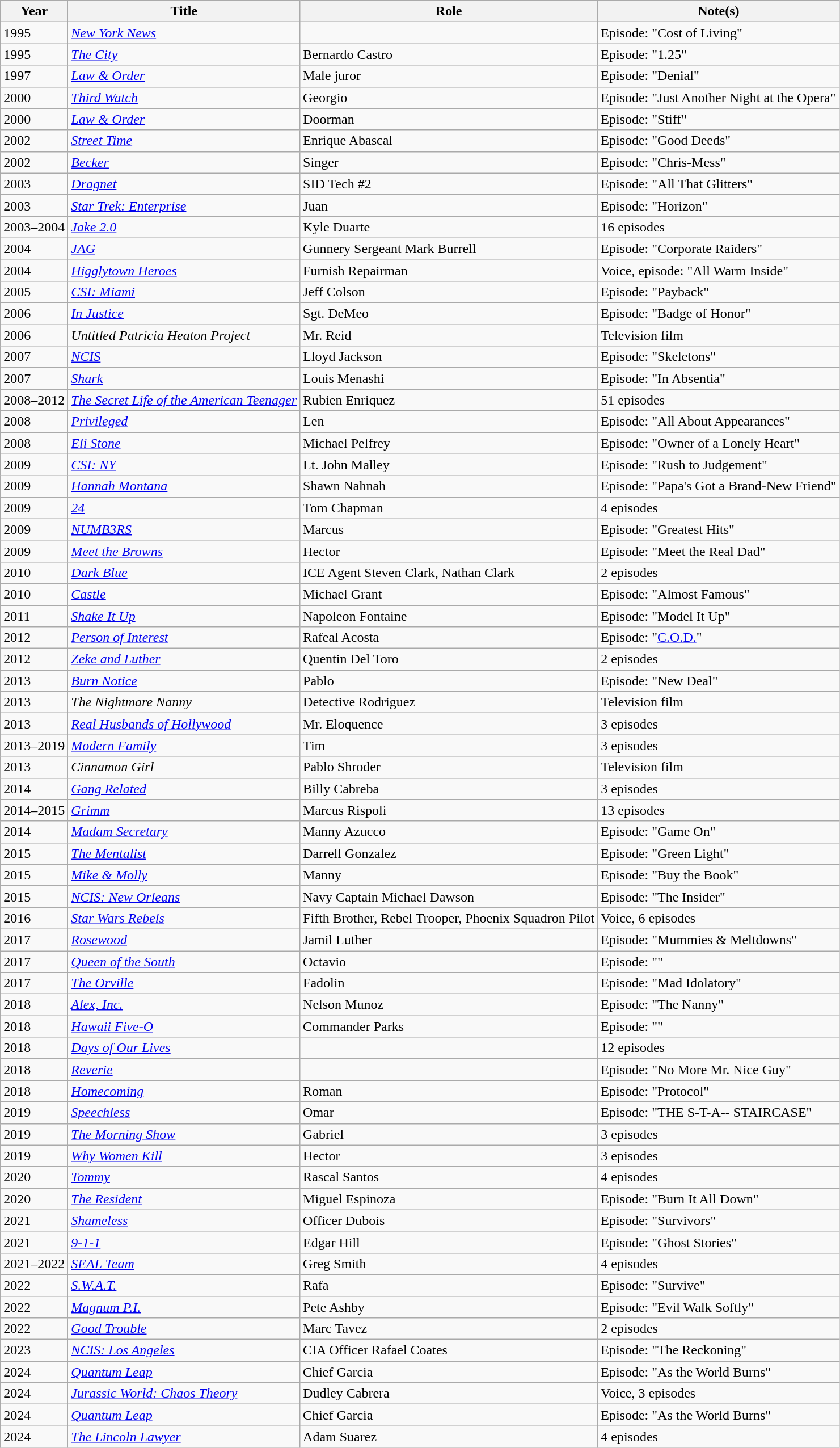<table class="wikitable sortable">
<tr>
<th>Year</th>
<th>Title</th>
<th>Role</th>
<th>Note(s)</th>
</tr>
<tr>
<td>1995</td>
<td><em><a href='#'>New York News</a></em></td>
<td></td>
<td>Episode: "Cost of Living"</td>
</tr>
<tr>
<td>1995</td>
<td><em><a href='#'>The City</a></em></td>
<td>Bernardo Castro</td>
<td>Episode: "1.25"</td>
</tr>
<tr>
<td>1997</td>
<td><em><a href='#'>Law & Order</a></em></td>
<td>Male juror</td>
<td>Episode: "Denial"</td>
</tr>
<tr>
<td>2000</td>
<td><em><a href='#'>Third Watch</a></em></td>
<td>Georgio</td>
<td>Episode: "Just Another Night at the Opera"</td>
</tr>
<tr>
<td>2000</td>
<td><em><a href='#'>Law & Order</a></em></td>
<td>Doorman</td>
<td>Episode: "Stiff"</td>
</tr>
<tr>
<td>2002</td>
<td><em><a href='#'>Street Time</a></em></td>
<td>Enrique Abascal</td>
<td>Episode: "Good Deeds"</td>
</tr>
<tr>
<td>2002</td>
<td><em><a href='#'>Becker</a></em></td>
<td>Singer</td>
<td>Episode: "Chris-Mess"</td>
</tr>
<tr>
<td>2003</td>
<td><em><a href='#'>Dragnet</a></em></td>
<td>SID Tech #2</td>
<td>Episode: "All That Glitters"</td>
</tr>
<tr>
<td>2003</td>
<td><em><a href='#'>Star Trek: Enterprise</a></em></td>
<td>Juan</td>
<td>Episode: "Horizon"</td>
</tr>
<tr>
<td>2003–2004</td>
<td><em><a href='#'>Jake 2.0</a></em></td>
<td>Kyle Duarte</td>
<td>16 episodes</td>
</tr>
<tr>
<td>2004</td>
<td><em><a href='#'>JAG</a></em></td>
<td>Gunnery Sergeant Mark Burrell</td>
<td>Episode: "Corporate Raiders"</td>
</tr>
<tr>
<td>2004</td>
<td><em><a href='#'>Higglytown Heroes</a></em></td>
<td>Furnish Repairman</td>
<td>Voice, episode: "All Warm Inside"</td>
</tr>
<tr>
<td>2005</td>
<td><em><a href='#'>CSI: Miami</a></em></td>
<td>Jeff Colson</td>
<td>Episode: "Payback"</td>
</tr>
<tr>
<td>2006</td>
<td><em><a href='#'>In Justice</a></em></td>
<td>Sgt. DeMeo</td>
<td>Episode: "Badge of Honor"</td>
</tr>
<tr>
<td>2006</td>
<td><em>Untitled Patricia Heaton Project</em></td>
<td>Mr. Reid</td>
<td>Television film</td>
</tr>
<tr>
<td>2007</td>
<td><em><a href='#'>NCIS</a></em></td>
<td>Lloyd Jackson</td>
<td>Episode: "Skeletons"</td>
</tr>
<tr>
<td>2007</td>
<td><em><a href='#'>Shark</a></em></td>
<td>Louis Menashi</td>
<td>Episode: "In Absentia"</td>
</tr>
<tr>
<td>2008–2012</td>
<td><em><a href='#'>The Secret Life of the American Teenager</a></em></td>
<td>Rubien Enriquez</td>
<td>51 episodes</td>
</tr>
<tr>
<td>2008</td>
<td><em><a href='#'>Privileged</a></em></td>
<td>Len</td>
<td>Episode: "All About Appearances"</td>
</tr>
<tr>
<td>2008</td>
<td><em><a href='#'>Eli Stone</a></em></td>
<td>Michael Pelfrey</td>
<td>Episode: "Owner of a Lonely Heart"</td>
</tr>
<tr>
<td>2009</td>
<td><em><a href='#'>CSI: NY</a></em></td>
<td>Lt. John Malley</td>
<td>Episode: "Rush to Judgement"</td>
</tr>
<tr>
<td>2009</td>
<td><em><a href='#'>Hannah Montana</a></em></td>
<td>Shawn Nahnah</td>
<td>Episode: "Papa's Got a Brand-New Friend"</td>
</tr>
<tr>
<td>2009</td>
<td><em><a href='#'>24</a></em></td>
<td>Tom Chapman</td>
<td>4 episodes</td>
</tr>
<tr>
<td>2009</td>
<td><em><a href='#'>NUMB3RS</a></em></td>
<td>Marcus</td>
<td>Episode: "Greatest Hits"</td>
</tr>
<tr>
<td>2009</td>
<td><em><a href='#'>Meet the Browns</a></em></td>
<td>Hector</td>
<td>Episode: "Meet the Real Dad"</td>
</tr>
<tr>
<td>2010</td>
<td><em><a href='#'>Dark Blue</a></em></td>
<td>ICE Agent Steven Clark, Nathan Clark</td>
<td>2 episodes</td>
</tr>
<tr>
<td>2010</td>
<td><em><a href='#'>Castle</a></em></td>
<td>Michael Grant</td>
<td>Episode: "Almost Famous"</td>
</tr>
<tr>
<td>2011</td>
<td><em><a href='#'>Shake It Up</a></em></td>
<td>Napoleon Fontaine</td>
<td>Episode: "Model It Up"</td>
</tr>
<tr>
<td>2012</td>
<td><em><a href='#'>Person of Interest</a></em></td>
<td>Rafeal Acosta</td>
<td>Episode: "<a href='#'>C.O.D.</a>"</td>
</tr>
<tr>
<td>2012</td>
<td><em><a href='#'>Zeke and Luther</a></em></td>
<td>Quentin Del Toro</td>
<td>2 episodes</td>
</tr>
<tr>
<td>2013</td>
<td><em><a href='#'>Burn Notice</a></em></td>
<td>Pablo</td>
<td>Episode: "New Deal"</td>
</tr>
<tr>
<td>2013</td>
<td><em>The Nightmare Nanny</em></td>
<td>Detective Rodriguez</td>
<td>Television film</td>
</tr>
<tr>
<td>2013</td>
<td><em><a href='#'>Real Husbands of Hollywood</a></em></td>
<td>Mr. Eloquence</td>
<td>3 episodes</td>
</tr>
<tr>
<td>2013–2019</td>
<td><em><a href='#'>Modern Family</a></em></td>
<td>Tim</td>
<td>3 episodes</td>
</tr>
<tr>
<td>2013</td>
<td><em>Cinnamon Girl</em></td>
<td>Pablo Shroder</td>
<td>Television film</td>
</tr>
<tr>
<td>2014</td>
<td><em><a href='#'>Gang Related</a></em></td>
<td>Billy Cabreba</td>
<td>3 episodes</td>
</tr>
<tr>
<td>2014–2015</td>
<td><em><a href='#'>Grimm</a></em></td>
<td>Marcus Rispoli</td>
<td>13 episodes</td>
</tr>
<tr>
<td>2014</td>
<td><em><a href='#'>Madam Secretary</a></em></td>
<td>Manny Azucco</td>
<td>Episode: "Game On"</td>
</tr>
<tr>
<td>2015</td>
<td><em><a href='#'>The Mentalist</a></em></td>
<td>Darrell Gonzalez</td>
<td>Episode: "Green Light"</td>
</tr>
<tr>
<td>2015</td>
<td><em><a href='#'>Mike & Molly</a></em></td>
<td>Manny</td>
<td>Episode: "Buy the Book"</td>
</tr>
<tr>
<td>2015</td>
<td><em><a href='#'>NCIS: New Orleans</a></em></td>
<td>Navy Captain Michael Dawson</td>
<td>Episode: "The Insider"</td>
</tr>
<tr>
<td>2016</td>
<td><em><a href='#'>Star Wars Rebels</a></em></td>
<td>Fifth Brother, Rebel Trooper, Phoenix Squadron Pilot</td>
<td>Voice, 6 episodes</td>
</tr>
<tr>
<td>2017</td>
<td><em><a href='#'>Rosewood</a></em></td>
<td>Jamil Luther</td>
<td>Episode: "Mummies & Meltdowns"</td>
</tr>
<tr>
<td>2017</td>
<td><em><a href='#'>Queen of the South</a></em></td>
<td>Octavio</td>
<td>Episode: ""</td>
</tr>
<tr>
<td>2017</td>
<td><em><a href='#'>The Orville</a></em></td>
<td>Fadolin</td>
<td>Episode: "Mad Idolatory"</td>
</tr>
<tr>
<td>2018</td>
<td><em><a href='#'>Alex, Inc.</a></em></td>
<td>Nelson Munoz</td>
<td>Episode: "The Nanny"</td>
</tr>
<tr>
<td>2018</td>
<td><em><a href='#'>Hawaii Five-O</a></em></td>
<td>Commander Parks</td>
<td>Episode: ""</td>
</tr>
<tr>
<td>2018</td>
<td><em><a href='#'>Days of Our Lives</a></em></td>
<td></td>
<td>12 episodes</td>
</tr>
<tr>
<td>2018</td>
<td><em><a href='#'>Reverie</a></em></td>
<td></td>
<td>Episode: "No More Mr. Nice Guy"</td>
</tr>
<tr>
<td>2018</td>
<td><em><a href='#'>Homecoming</a></em></td>
<td>Roman</td>
<td>Episode: "Protocol"</td>
</tr>
<tr>
<td>2019</td>
<td><em><a href='#'>Speechless</a></em></td>
<td>Omar</td>
<td>Episode: "THE S-T-A-- STAIRCASE"</td>
</tr>
<tr>
<td>2019</td>
<td><em><a href='#'>The Morning Show</a></em></td>
<td>Gabriel</td>
<td>3 episodes</td>
</tr>
<tr>
<td>2019</td>
<td><em><a href='#'>Why Women Kill</a></em></td>
<td>Hector</td>
<td>3 episodes</td>
</tr>
<tr>
<td>2020</td>
<td><em><a href='#'>Tommy</a></em></td>
<td>Rascal Santos</td>
<td>4 episodes</td>
</tr>
<tr>
<td>2020</td>
<td><em><a href='#'>The Resident</a></em></td>
<td>Miguel Espinoza</td>
<td>Episode: "Burn It All Down"</td>
</tr>
<tr>
<td>2021</td>
<td><em><a href='#'>Shameless</a></em></td>
<td>Officer Dubois</td>
<td>Episode: "Survivors"</td>
</tr>
<tr>
<td>2021</td>
<td><em><a href='#'> 9-1-1</a></em></td>
<td>Edgar Hill</td>
<td>Episode: "Ghost Stories"</td>
</tr>
<tr>
<td>2021–2022</td>
<td><em><a href='#'>SEAL Team</a></em></td>
<td>Greg Smith</td>
<td>4 episodes</td>
</tr>
<tr>
<td>2022</td>
<td><em><a href='#'>S.W.A.T.</a></em></td>
<td>Rafa</td>
<td>Episode: "Survive"</td>
</tr>
<tr>
<td>2022</td>
<td><em><a href='#'>Magnum P.I.</a></em></td>
<td>Pete Ashby</td>
<td>Episode: "Evil Walk Softly"</td>
</tr>
<tr>
<td>2022</td>
<td><em><a href='#'>Good Trouble</a></em></td>
<td>Marc Tavez</td>
<td>2 episodes</td>
</tr>
<tr>
<td>2023</td>
<td><em><a href='#'>NCIS: Los Angeles</a></em></td>
<td>CIA Officer Rafael Coates</td>
<td>Episode: "The Reckoning"</td>
</tr>
<tr>
<td>2024</td>
<td><em><a href='#'>Quantum Leap</a></em></td>
<td>Chief Garcia</td>
<td>Episode: "As the World Burns"</td>
</tr>
<tr>
<td>2024</td>
<td><em><a href='#'>Jurassic World: Chaos Theory</a></em></td>
<td>Dudley Cabrera</td>
<td>Voice, 3 episodes</td>
</tr>
<tr>
<td>2024</td>
<td><em><a href='#'>Quantum Leap</a></em></td>
<td>Chief Garcia</td>
<td>Episode: "As the World Burns"</td>
</tr>
<tr>
<td>2024</td>
<td><em><a href='#'>The Lincoln Lawyer</a></em></td>
<td>Adam Suarez</td>
<td>4 episodes</td>
</tr>
</table>
